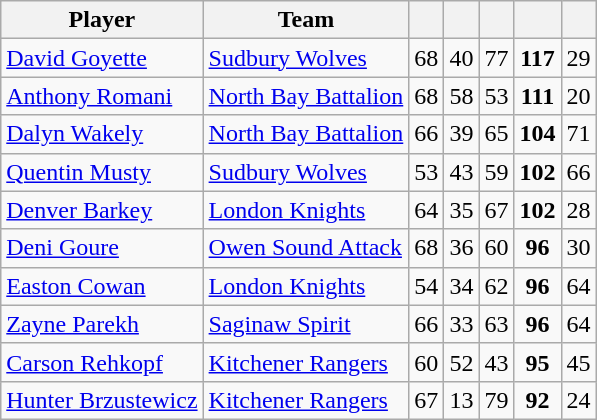<table class="wikitable" style="text-align:center">
<tr>
<th width:30%;">Player</th>
<th width:30%;">Team</th>
<th width:7.5%;"></th>
<th width:7.5%;"></th>
<th width:7.5%;"></th>
<th width:7.5%;"></th>
<th width:7.5%;"></th>
</tr>
<tr>
<td align=left><a href='#'>David Goyette</a></td>
<td align=left><a href='#'>Sudbury Wolves</a></td>
<td>68</td>
<td>40</td>
<td>77</td>
<td><strong>117</strong></td>
<td>29</td>
</tr>
<tr>
<td align=left><a href='#'>Anthony Romani</a></td>
<td align=left><a href='#'>North Bay Battalion</a></td>
<td>68</td>
<td>58</td>
<td>53</td>
<td><strong>111</strong></td>
<td>20</td>
</tr>
<tr>
<td align=left><a href='#'>Dalyn Wakely</a></td>
<td align=left><a href='#'>North Bay Battalion</a></td>
<td>66</td>
<td>39</td>
<td>65</td>
<td><strong>104</strong></td>
<td>71</td>
</tr>
<tr>
<td align=left><a href='#'>Quentin Musty</a></td>
<td align=left><a href='#'>Sudbury Wolves</a></td>
<td>53</td>
<td>43</td>
<td>59</td>
<td><strong>102</strong></td>
<td>66</td>
</tr>
<tr>
<td align=left><a href='#'>Denver Barkey</a></td>
<td align=left><a href='#'>London Knights</a></td>
<td>64</td>
<td>35</td>
<td>67</td>
<td><strong>102</strong></td>
<td>28</td>
</tr>
<tr>
<td align=left><a href='#'>Deni Goure</a></td>
<td align=left><a href='#'>Owen Sound Attack</a></td>
<td>68</td>
<td>36</td>
<td>60</td>
<td><strong>96</strong></td>
<td>30</td>
</tr>
<tr>
<td align=left><a href='#'>Easton Cowan</a></td>
<td align=left><a href='#'>London Knights</a></td>
<td>54</td>
<td>34</td>
<td>62</td>
<td><strong>96</strong></td>
<td>64</td>
</tr>
<tr>
<td align=left><a href='#'>Zayne Parekh</a></td>
<td align=left><a href='#'>Saginaw Spirit</a></td>
<td>66</td>
<td>33</td>
<td>63</td>
<td><strong>96</strong></td>
<td>64</td>
</tr>
<tr>
<td align=left><a href='#'>Carson Rehkopf</a></td>
<td align=left><a href='#'>Kitchener Rangers</a></td>
<td>60</td>
<td>52</td>
<td>43</td>
<td><strong>95</strong></td>
<td>45</td>
</tr>
<tr>
<td align=left><a href='#'>Hunter Brzustewicz</a></td>
<td align=left><a href='#'>Kitchener Rangers</a></td>
<td>67</td>
<td>13</td>
<td>79</td>
<td><strong>92</strong></td>
<td>24</td>
</tr>
</table>
